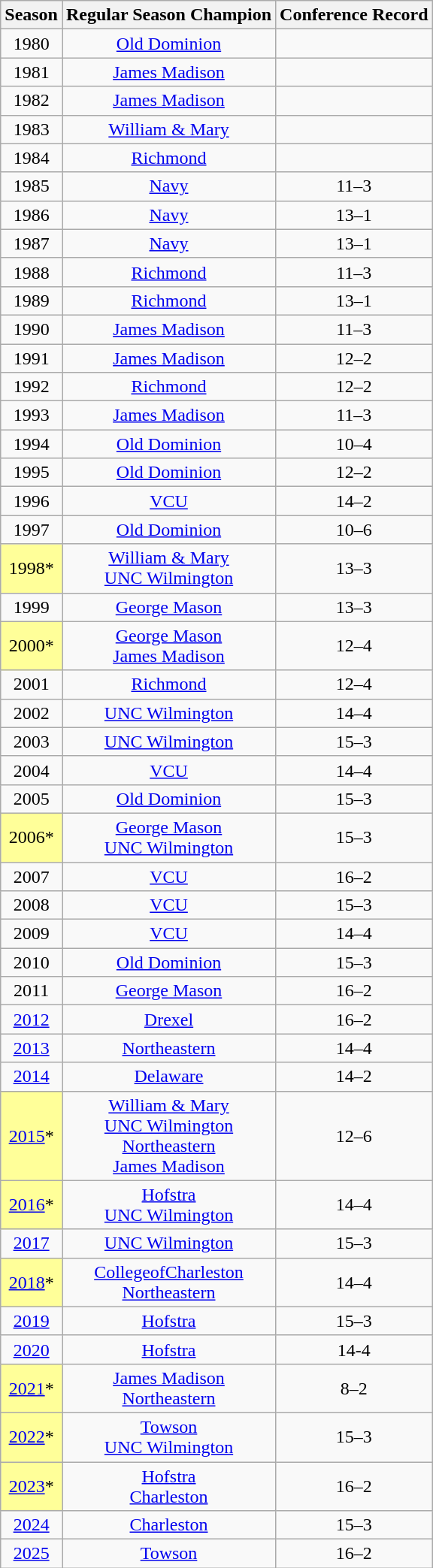<table class="wikitable sortable">
<tr>
<th>Season</th>
<th>Regular Season Champion</th>
<th>Conference Record</th>
</tr>
<tr align=center>
<td>1980</td>
<td><a href='#'>Old Dominion</a></td>
<td></td>
</tr>
<tr align=center>
<td>1981</td>
<td><a href='#'>James Madison</a></td>
<td></td>
</tr>
<tr align=center>
<td>1982</td>
<td><a href='#'>James Madison</a></td>
<td></td>
</tr>
<tr align=center>
<td>1983</td>
<td><a href='#'>William & Mary</a></td>
<td></td>
</tr>
<tr align=center>
<td>1984</td>
<td><a href='#'>Richmond</a></td>
<td></td>
</tr>
<tr align=center>
<td>1985</td>
<td><a href='#'>Navy</a></td>
<td>11–3</td>
</tr>
<tr align=center>
<td>1986</td>
<td><a href='#'>Navy</a></td>
<td>13–1</td>
</tr>
<tr align=center>
<td>1987</td>
<td><a href='#'>Navy</a></td>
<td>13–1</td>
</tr>
<tr align=center>
<td>1988</td>
<td><a href='#'>Richmond</a></td>
<td>11–3</td>
</tr>
<tr align=center>
<td>1989</td>
<td><a href='#'>Richmond</a></td>
<td>13–1</td>
</tr>
<tr align=center>
<td>1990</td>
<td><a href='#'>James Madison</a></td>
<td>11–3</td>
</tr>
<tr align=center>
<td>1991</td>
<td><a href='#'>James Madison</a></td>
<td>12–2</td>
</tr>
<tr align=center>
<td>1992</td>
<td><a href='#'>Richmond</a></td>
<td>12–2</td>
</tr>
<tr align=center>
<td>1993</td>
<td><a href='#'>James Madison</a></td>
<td>11–3</td>
</tr>
<tr align=center>
<td>1994</td>
<td><a href='#'>Old Dominion</a></td>
<td>10–4</td>
</tr>
<tr align=center>
<td>1995</td>
<td><a href='#'>Old Dominion</a></td>
<td>12–2</td>
</tr>
<tr align=center>
<td>1996</td>
<td><a href='#'>VCU</a></td>
<td>14–2</td>
</tr>
<tr align=center>
<td>1997</td>
<td><a href='#'>Old Dominion</a></td>
<td>10–6</td>
</tr>
<tr align=center>
<td style="background:#ff9;">1998*</td>
<td><a href='#'>William & Mary</a><br><a href='#'>UNC Wilmington</a></td>
<td>13–3</td>
</tr>
<tr align=center>
<td>1999</td>
<td><a href='#'>George Mason</a></td>
<td>13–3</td>
</tr>
<tr align=center>
<td style="background:#ff9;">2000*</td>
<td><a href='#'>George Mason</a><br><a href='#'>James Madison</a></td>
<td>12–4</td>
</tr>
<tr align=center>
<td>2001</td>
<td><a href='#'>Richmond</a></td>
<td>12–4</td>
</tr>
<tr align=center>
<td>2002</td>
<td><a href='#'>UNC Wilmington</a></td>
<td>14–4</td>
</tr>
<tr align=center>
<td>2003</td>
<td><a href='#'>UNC Wilmington</a></td>
<td>15–3</td>
</tr>
<tr align=center>
<td>2004</td>
<td><a href='#'>VCU</a></td>
<td>14–4</td>
</tr>
<tr align=center>
<td>2005</td>
<td><a href='#'>Old Dominion</a></td>
<td>15–3</td>
</tr>
<tr align=center>
<td style="background:#ff9;">2006*</td>
<td><a href='#'>George Mason</a><br><a href='#'>UNC Wilmington</a></td>
<td>15–3</td>
</tr>
<tr align=center>
<td>2007</td>
<td><a href='#'>VCU</a></td>
<td>16–2</td>
</tr>
<tr align=center>
<td>2008</td>
<td><a href='#'>VCU</a></td>
<td>15–3</td>
</tr>
<tr align=center>
<td>2009</td>
<td><a href='#'>VCU</a></td>
<td>14–4</td>
</tr>
<tr align=center>
<td>2010</td>
<td><a href='#'>Old Dominion</a></td>
<td>15–3</td>
</tr>
<tr align=center>
<td>2011</td>
<td><a href='#'>George Mason</a></td>
<td>16–2</td>
</tr>
<tr align=center>
<td><a href='#'>2012</a></td>
<td><a href='#'>Drexel</a></td>
<td>16–2</td>
</tr>
<tr align=center>
<td><a href='#'>2013</a></td>
<td><a href='#'>Northeastern</a></td>
<td>14–4</td>
</tr>
<tr align=center>
<td><a href='#'>2014</a></td>
<td><a href='#'>Delaware</a></td>
<td>14–2</td>
</tr>
<tr align=center>
<td style="background:#ff9;"><a href='#'>2015</a>*</td>
<td><a href='#'>William & Mary</a><br><a href='#'>UNC Wilmington</a><br><a href='#'>Northeastern</a><br><a href='#'>James Madison</a></td>
<td>12–6</td>
</tr>
<tr align=center>
<td style="background:#ff9;"><a href='#'>2016</a>*</td>
<td><a href='#'>Hofstra</a><br><a href='#'>UNC Wilmington</a></td>
<td>14–4</td>
</tr>
<tr align=center>
<td><a href='#'>2017</a></td>
<td><a href='#'>UNC Wilmington</a></td>
<td>15–3</td>
</tr>
<tr align=center>
<td style="background:#ff9;"><a href='#'>2018</a>*</td>
<td><a href='#'>CollegeofCharleston</a><br><a href='#'>Northeastern</a></td>
<td>14–4</td>
</tr>
<tr align=center>
<td><a href='#'>2019</a></td>
<td><a href='#'>Hofstra</a></td>
<td>15–3</td>
</tr>
<tr align=center>
<td><a href='#'>2020</a></td>
<td><a href='#'>Hofstra</a></td>
<td>14-4</td>
</tr>
<tr align=center>
<td style="background:#ff9;"><a href='#'>2021</a>*</td>
<td><a href='#'>James Madison</a><br><a href='#'>Northeastern</a></td>
<td>8–2</td>
</tr>
<tr align=center>
<td style="background:#ff9;"><a href='#'>2022</a>*</td>
<td><a href='#'>Towson</a><br><a href='#'>UNC Wilmington</a></td>
<td>15–3</td>
</tr>
<tr align=center>
<td style="background:#ff9;"><a href='#'>2023</a>*</td>
<td><a href='#'>Hofstra</a><br><a href='#'>Charleston</a></td>
<td>16–2</td>
</tr>
<tr align=center>
<td><a href='#'>2024</a></td>
<td><a href='#'>Charleston</a></td>
<td>15–3</td>
</tr>
<tr align=center>
<td><a href='#'>2025</a></td>
<td><a href='#'>Towson</a></td>
<td>16–2</td>
</tr>
</table>
